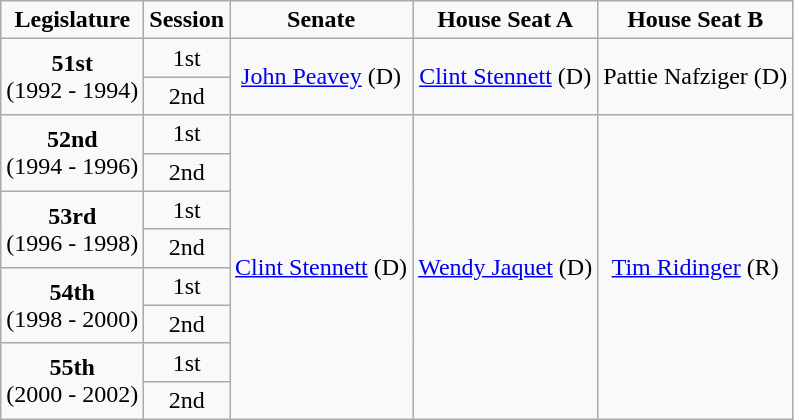<table class=wikitable style="text-align:center">
<tr>
<td><strong>Legislature</strong></td>
<td><strong>Session</strong></td>
<td><strong>Senate</strong></td>
<td><strong>House Seat A</strong></td>
<td><strong>House Seat B</strong></td>
</tr>
<tr>
<td rowspan="2" colspan="1" style="text-align: center;"><strong>51st</strong> <br> (1992 - 1994)</td>
<td>1st</td>
<td rowspan="2" colspan="1" style="text-align: center;" ><a href='#'>John Peavey</a> (D)</td>
<td rowspan="2" colspan="1" style="text-align: center;" ><a href='#'>Clint Stennett</a> (D)</td>
<td rowspan="2" colspan="1" style="text-align: center;" >Pattie Nafziger (D)</td>
</tr>
<tr>
<td>2nd</td>
</tr>
<tr>
<td rowspan="2" colspan="1" style="text-align: center;"><strong>52nd</strong> <br> (1994 - 1996)</td>
<td>1st</td>
<td rowspan="8" colspan="1" style="text-align: center;" ><a href='#'>Clint Stennett</a> (D)</td>
<td rowspan="8" colspan="1" style="text-align: center;" ><a href='#'>Wendy Jaquet</a> (D)</td>
<td rowspan="8" colspan="1" style="text-align: center;" ><a href='#'>Tim Ridinger</a> (R)</td>
</tr>
<tr>
<td>2nd</td>
</tr>
<tr>
<td rowspan="2" colspan="1" style="text-align: center;"><strong>53rd</strong> <br> (1996 - 1998)</td>
<td>1st</td>
</tr>
<tr>
<td>2nd</td>
</tr>
<tr>
<td rowspan="2" colspan="1" style="text-align: center;"><strong>54th</strong> <br> (1998 - 2000)</td>
<td>1st</td>
</tr>
<tr>
<td>2nd</td>
</tr>
<tr>
<td rowspan="2" colspan="1" style="text-align: center;"><strong>55th</strong> <br> (2000 - 2002)</td>
<td>1st</td>
</tr>
<tr>
<td>2nd</td>
</tr>
</table>
